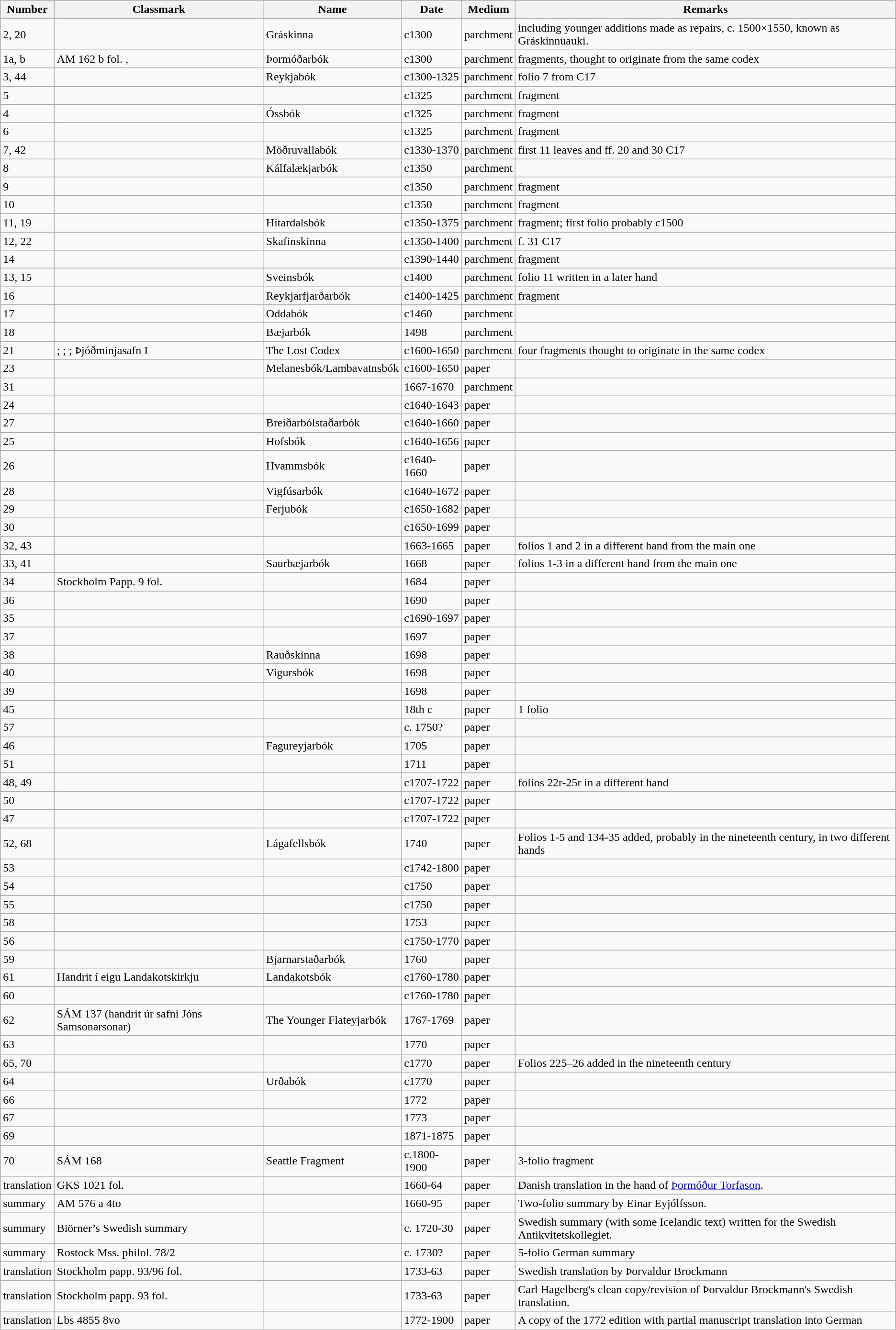<table class="wikitable sortable mw-collapsible">
<tr>
<th>Number</th>
<th>Classmark</th>
<th>Name</th>
<th>Date</th>
<th>Medium</th>
<th>Remarks</th>
</tr>
<tr>
<td>2, 20</td>
<td></td>
<td>Gráskinna</td>
<td>c1300</td>
<td>parchment</td>
<td>including younger additions made as repairs, c. 1500×1550, known as Gráskinnuauki.</td>
</tr>
<tr>
<td>1a, b</td>
<td>AM 162 b fol. , </td>
<td>Þormóðarbók</td>
<td>c1300</td>
<td>parchment</td>
<td>fragments, thought to originate from the same codex</td>
</tr>
<tr>
<td>3, 44</td>
<td></td>
<td>Reykjabók</td>
<td>c1300-1325</td>
<td>parchment</td>
<td>folio 7 from C17</td>
</tr>
<tr>
<td>5</td>
<td></td>
<td></td>
<td>c1325</td>
<td>parchment</td>
<td>fragment</td>
</tr>
<tr>
<td>4</td>
<td></td>
<td>Óssbók</td>
<td>c1325</td>
<td>parchment</td>
<td>fragment</td>
</tr>
<tr>
<td>6</td>
<td></td>
<td></td>
<td>c1325</td>
<td>parchment</td>
<td>fragment</td>
</tr>
<tr>
<td>7, 42</td>
<td></td>
<td>Möðruvallabók</td>
<td>c1330-1370</td>
<td>parchment</td>
<td>first 11 leaves and ff. 20 and 30 C17</td>
</tr>
<tr>
<td>8</td>
<td></td>
<td>Kálfalækjarbók</td>
<td>c1350</td>
<td>parchment</td>
<td></td>
</tr>
<tr>
<td>9</td>
<td></td>
<td></td>
<td>c1350</td>
<td>parchment</td>
<td>fragment</td>
</tr>
<tr>
<td>10</td>
<td></td>
<td></td>
<td>c1350</td>
<td>parchment</td>
<td>fragment</td>
</tr>
<tr>
<td>11, 19</td>
<td></td>
<td>Hítardalsbók</td>
<td>c1350-1375</td>
<td>parchment</td>
<td>fragment; first folio probably c1500</td>
</tr>
<tr>
<td>12, 22</td>
<td></td>
<td>Skafinskinna</td>
<td>c1350-1400</td>
<td>parchment</td>
<td>f. 31 C17</td>
</tr>
<tr>
<td>14</td>
<td></td>
<td></td>
<td>c1390-1440</td>
<td>parchment</td>
<td>fragment</td>
</tr>
<tr>
<td>13, 15</td>
<td></td>
<td>Sveinsbók</td>
<td>c1400</td>
<td>parchment</td>
<td>folio 11 written in a later hand</td>
</tr>
<tr>
<td>16</td>
<td></td>
<td>Reykjarfjarðarbók</td>
<td>c1400-1425</td>
<td>parchment</td>
<td>fragment</td>
</tr>
<tr>
<td>17</td>
<td></td>
<td>Oddabók</td>
<td>c1460</td>
<td>parchment</td>
<td></td>
</tr>
<tr>
<td>18</td>
<td></td>
<td>Bæjarbók</td>
<td>1498</td>
<td>parchment</td>
<td></td>
</tr>
<tr>
<td>21</td>
<td>; ; ; Þjóðminjasafn I</td>
<td>The Lost Codex</td>
<td>c1600-1650</td>
<td>parchment</td>
<td>four fragments thought to originate in the same codex</td>
</tr>
<tr>
<td>23</td>
<td></td>
<td>Melanesbók/Lambavatnsbók</td>
<td>c1600-1650</td>
<td>paper</td>
<td></td>
</tr>
<tr>
<td>31</td>
<td></td>
<td></td>
<td>1667-1670</td>
<td>parchment</td>
<td></td>
</tr>
<tr>
<td>24</td>
<td></td>
<td></td>
<td>c1640-1643</td>
<td>paper</td>
<td></td>
</tr>
<tr>
<td>27</td>
<td><br></td>
<td>Breiðarbólstaðarbók</td>
<td>c1640-1660</td>
<td>paper</td>
<td></td>
</tr>
<tr>
<td>25</td>
<td></td>
<td>Hofsbók</td>
<td>c1640-1656</td>
<td>paper</td>
<td></td>
</tr>
<tr>
<td>26</td>
<td></td>
<td>Hvammsbók</td>
<td>c1640-<br>1660</td>
<td>paper</td>
<td></td>
</tr>
<tr>
<td>28</td>
<td></td>
<td>Vigfúsarbók</td>
<td>c1640-1672</td>
<td>paper</td>
<td></td>
</tr>
<tr>
<td>29</td>
<td></td>
<td>Ferjubók</td>
<td>c1650-1682</td>
<td>paper</td>
<td></td>
</tr>
<tr>
<td>30</td>
<td></td>
<td></td>
<td>c1650-1699</td>
<td>paper</td>
<td></td>
</tr>
<tr>
<td>32, 43</td>
<td></td>
<td></td>
<td>1663-1665</td>
<td>paper</td>
<td>folios 1 and 2 in a different hand from the main one</td>
</tr>
<tr>
<td>33, 41</td>
<td></td>
<td>Saurbæjarbók</td>
<td>1668</td>
<td>paper</td>
<td>folios 1-3 in a different hand from the main one</td>
</tr>
<tr>
<td>34</td>
<td>Stockholm Papp. 9 fol.</td>
<td></td>
<td>1684</td>
<td>paper</td>
<td></td>
</tr>
<tr>
<td>36</td>
<td></td>
<td></td>
<td>1690</td>
<td>paper</td>
<td></td>
</tr>
<tr>
<td>35</td>
<td></td>
<td></td>
<td>c1690-1697</td>
<td>paper</td>
<td></td>
</tr>
<tr>
<td>37</td>
<td></td>
<td></td>
<td>1697</td>
<td>paper</td>
<td></td>
</tr>
<tr>
<td>38</td>
<td></td>
<td>Rauðskinna</td>
<td>1698</td>
<td>paper</td>
<td></td>
</tr>
<tr>
<td>40</td>
<td></td>
<td>Vigursbók</td>
<td>1698</td>
<td>paper</td>
<td></td>
</tr>
<tr>
<td>39</td>
<td></td>
<td></td>
<td>1698</td>
<td>paper</td>
<td></td>
</tr>
<tr>
<td>45</td>
<td></td>
<td></td>
<td>18th c</td>
<td>paper</td>
<td>1 folio</td>
</tr>
<tr>
<td>57</td>
<td></td>
<td></td>
<td>c. 1750?</td>
<td>paper</td>
<td></td>
</tr>
<tr>
<td>46</td>
<td></td>
<td>Fagureyjarbók</td>
<td>1705</td>
<td>paper</td>
<td></td>
</tr>
<tr>
<td>51</td>
<td></td>
<td></td>
<td>1711</td>
<td>paper</td>
<td></td>
</tr>
<tr>
<td>48, 49</td>
<td></td>
<td></td>
<td>c1707-1722</td>
<td>paper</td>
<td>folios 22r-25r in a different hand</td>
</tr>
<tr>
<td>50</td>
<td></td>
<td></td>
<td>c1707-1722</td>
<td>paper</td>
<td></td>
</tr>
<tr>
<td>47</td>
<td></td>
<td></td>
<td>c1707-1722</td>
<td>paper</td>
<td></td>
</tr>
<tr>
<td>52, 68</td>
<td></td>
<td>Lágafellsbók</td>
<td>1740</td>
<td>paper</td>
<td>Folios 1-5 and 134-35 added, probably in the nineteenth century, in two different hands</td>
</tr>
<tr>
<td>53</td>
<td></td>
<td></td>
<td>c1742-1800</td>
<td>paper</td>
<td></td>
</tr>
<tr>
<td>54</td>
<td></td>
<td></td>
<td>c1750</td>
<td>paper</td>
<td></td>
</tr>
<tr>
<td>55</td>
<td></td>
<td></td>
<td>c1750</td>
<td>paper</td>
<td></td>
</tr>
<tr>
<td>58</td>
<td></td>
<td></td>
<td>1753</td>
<td>paper</td>
<td></td>
</tr>
<tr>
<td>56</td>
<td></td>
<td></td>
<td>c1750-1770</td>
<td>paper</td>
<td></td>
</tr>
<tr>
<td>59</td>
<td></td>
<td>Bjarnarstaðarbók</td>
<td>1760</td>
<td>paper</td>
<td></td>
</tr>
<tr>
<td>61</td>
<td>Handrit í eigu Landakotskirkju</td>
<td>Landakotsbók</td>
<td>c1760-1780</td>
<td>paper</td>
<td></td>
</tr>
<tr>
<td>60</td>
<td></td>
<td></td>
<td>c1760-1780</td>
<td>paper</td>
<td></td>
</tr>
<tr>
<td>62</td>
<td>SÁM 137 (handrit úr safni Jóns Samsonarsonar)</td>
<td>The Younger Flateyjarbók</td>
<td>1767-1769</td>
<td>paper</td>
<td></td>
</tr>
<tr>
<td>63</td>
<td></td>
<td></td>
<td>1770</td>
<td>paper</td>
<td></td>
</tr>
<tr>
<td>65, 70</td>
<td></td>
<td></td>
<td>c1770</td>
<td>paper</td>
<td>Folios 225–26 added in the nineteenth century</td>
</tr>
<tr>
<td>64</td>
<td></td>
<td>Urðabók</td>
<td>c1770</td>
<td>paper</td>
<td></td>
</tr>
<tr>
<td>66</td>
<td></td>
<td></td>
<td>1772</td>
<td>paper</td>
<td></td>
</tr>
<tr>
<td>67</td>
<td></td>
<td></td>
<td>1773</td>
<td>paper</td>
<td></td>
</tr>
<tr>
<td>69</td>
<td></td>
<td></td>
<td>1871-1875</td>
<td>paper</td>
<td></td>
</tr>
<tr>
<td>70</td>
<td>SÁM 168</td>
<td>Seattle Fragment</td>
<td>c.1800-1900</td>
<td>paper</td>
<td>3-folio fragment</td>
</tr>
<tr>
<td>translation</td>
<td>GKS 1021 fol.</td>
<td></td>
<td>1660-64</td>
<td>paper</td>
<td>Danish translation in the hand of <a href='#'>Þormóður Torfason</a>.</td>
</tr>
<tr>
<td>summary</td>
<td>AM 576 a 4to</td>
<td></td>
<td>1660-95</td>
<td>paper</td>
<td>Two-folio summary by Einar Eyjólfsson.</td>
</tr>
<tr>
<td>summary</td>
<td>Biörner’s Swedish summary</td>
<td></td>
<td>c. 1720-30</td>
<td>paper</td>
<td>Swedish summary (with some Icelandic text) written for the Swedish Antikvitetskollegiet.</td>
</tr>
<tr>
<td>summary</td>
<td>Rostock Mss. philol. 78/2</td>
<td></td>
<td>c. 1730?</td>
<td>paper</td>
<td>5-folio German summary</td>
</tr>
<tr>
<td>translation</td>
<td>Stockholm papp. 93/96 fol.</td>
<td></td>
<td>1733-63</td>
<td>paper</td>
<td>Swedish translation by Þorvaldur Brockmann</td>
</tr>
<tr>
<td>translation</td>
<td>Stockholm papp. 93 fol.</td>
<td></td>
<td>1733-63</td>
<td>paper</td>
<td>Carl Hagelberg's clean copy/revision of Þorvaldur Brockmann's Swedish translation.</td>
</tr>
<tr>
<td>translation</td>
<td>Lbs 4855 8vo</td>
<td></td>
<td>1772-1900</td>
<td>paper</td>
<td>A copy of the 1772 edition with partial manuscript translation into German</td>
</tr>
</table>
